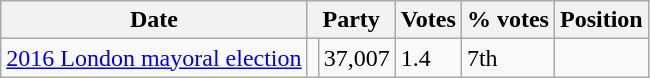<table class="wikitable">
<tr>
<th>Date</th>
<th colspan=2>Party</th>
<th>Votes</th>
<th>% votes</th>
<th>Position</th>
</tr>
<tr>
<td><a href='#'>2016 London mayoral election</a></td>
<td></td>
<td>37,007</td>
<td>1.4</td>
<td>7th</td>
</tr>
</table>
